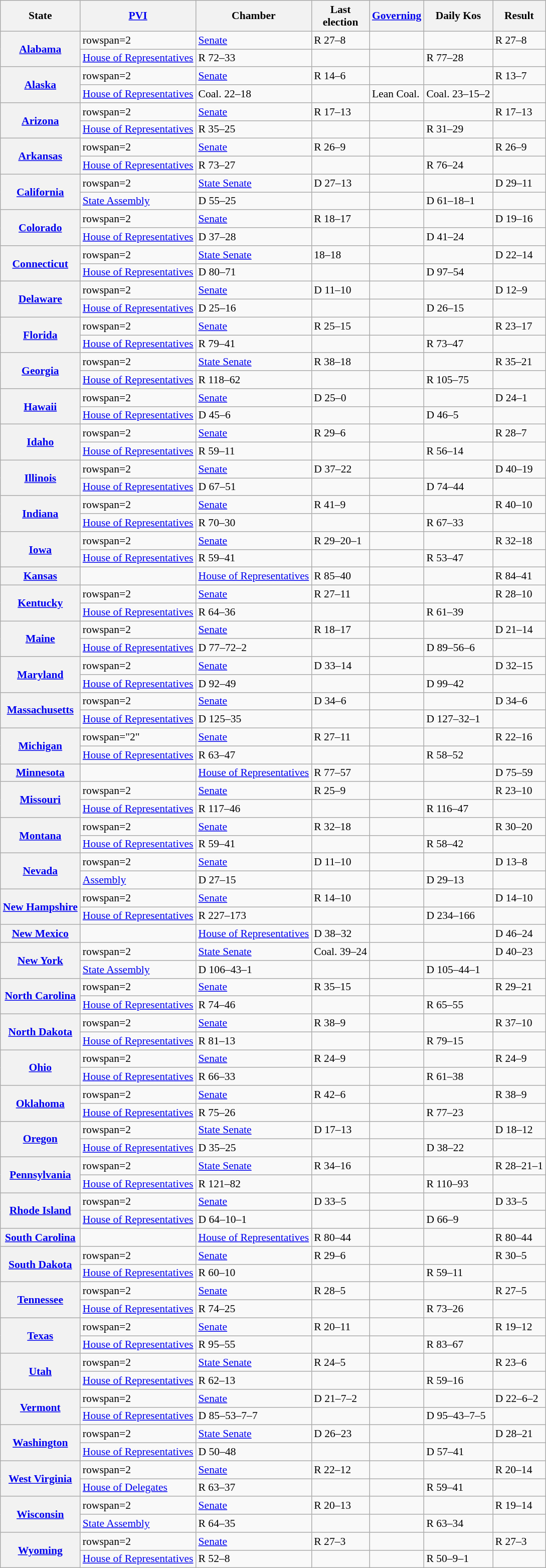<table class="wikitable sortable" style="font-size:90%;">
<tr>
<th>State</th>
<th><a href='#'>PVI</a></th>
<th>Chamber</th>
<th>Last<br>election</th>
<th><a href='#'>Governing</a><br></th>
<th>Daily Kos<br></th>
<th>Result</th>
</tr>
<tr>
<th rowspan="2"><a href='#'>Alabama</a></th>
<td>rowspan=2 </td>
<td><a href='#'>Senate</a></td>
<td>R 27–8</td>
<td></td>
<td></td>
<td data-sort-value="77.1" >R 27–8</td>
</tr>
<tr>
<td><a href='#'>House of Representatives</a></td>
<td>R 72–33</td>
<td></td>
<td></td>
<td data-sort-value="73.3" >R 77–28</td>
</tr>
<tr>
<th rowspan="2"><a href='#'>Alaska</a></th>
<td>rowspan=2 </td>
<td><a href='#'>Senate</a></td>
<td>R 14–6</td>
<td></td>
<td></td>
<td data-sort-value="65.0" >R 13–7</td>
</tr>
<tr>
<td><a href='#'>House of Representatives</a></td>
<td>Coal. 22–18</td>
<td></td>
<td>Lean Coal.</td>
<td data-sort-value="-57.5" >Coal. 23–15–2</td>
</tr>
<tr>
<th rowspan="2"><a href='#'>Arizona</a></th>
<td>rowspan=2 </td>
<td><a href='#'>Senate</a></td>
<td>R 17–13</td>
<td></td>
<td></td>
<td data-sort-value="56.7" >R 17–13</td>
</tr>
<tr>
<td><a href='#'>House of Representatives</a></td>
<td>R 35–25</td>
<td></td>
<td></td>
<td data-sort-value="51.7" >R 31–29</td>
</tr>
<tr>
<th rowspan="2"><a href='#'>Arkansas</a></th>
<td>rowspan=2 </td>
<td><a href='#'>Senate</a></td>
<td>R 26–9</td>
<td></td>
<td></td>
<td data-sort-value="74.3" >R 26–9</td>
</tr>
<tr>
<td><a href='#'>House of Representatives</a></td>
<td>R 73–27</td>
<td></td>
<td></td>
<td data-sort-value="76.0" >R 76–24</td>
</tr>
<tr>
<th rowspan="2"><a href='#'>California</a></th>
<td>rowspan=2 </td>
<td><a href='#'>State Senate</a></td>
<td>D 27–13</td>
<td></td>
<td></td>
<td data-sort-value="-72.3" >D 29–11</td>
</tr>
<tr>
<td><a href='#'>State Assembly</a></td>
<td>D 55–25</td>
<td></td>
<td></td>
<td data-sort-value="-76.3" >D 61–18–1</td>
</tr>
<tr>
<th rowspan="2"><a href='#'>Colorado</a></th>
<td>rowspan=2 </td>
<td><a href='#'>Senate</a></td>
<td>R 18–17</td>
<td></td>
<td></td>
<td data-sort-value="-54.3" >D 19–16</td>
</tr>
<tr>
<td><a href='#'>House of Representatives</a></td>
<td>D 37–28</td>
<td></td>
<td></td>
<td data-sort-value="-63.1" >D 41–24</td>
</tr>
<tr>
<th rowspan="2"><a href='#'>Connecticut</a></th>
<td>rowspan=2 </td>
<td><a href='#'>State Senate</a></td>
<td>18–18</td>
<td></td>
<td></td>
<td data-sort-value="-61.1" >D 22–14</td>
</tr>
<tr>
<td><a href='#'>House of Representatives</a></td>
<td>D 80–71</td>
<td></td>
<td></td>
<td data-sort-value="-64.2" >D 97–54</td>
</tr>
<tr>
<th rowspan="2"><a href='#'>Delaware</a></th>
<td>rowspan=2 </td>
<td><a href='#'>Senate</a></td>
<td>D 11–10</td>
<td></td>
<td></td>
<td data-sort-value="-57.1" >D 12–9</td>
</tr>
<tr>
<td><a href='#'>House of Representatives</a></td>
<td>D 25–16</td>
<td></td>
<td></td>
<td data-sort-value="-63.4" >D 26–15</td>
</tr>
<tr>
<th rowspan="2"><a href='#'>Florida</a></th>
<td>rowspan=2 </td>
<td><a href='#'>Senate</a></td>
<td>R 25–15</td>
<td></td>
<td></td>
<td data-sort-value="57.5" >R 23–17</td>
</tr>
<tr>
<td><a href='#'>House of Representatives</a></td>
<td>R 79–41</td>
<td></td>
<td></td>
<td data-sort-value="60.8" >R 73–47</td>
</tr>
<tr>
<th rowspan="2"><a href='#'>Georgia</a></th>
<td>rowspan=2 </td>
<td><a href='#'>State Senate</a></td>
<td>R 38–18</td>
<td></td>
<td></td>
<td data-sort-value="62.5" >R 35–21</td>
</tr>
<tr>
<td><a href='#'>House of Representatives</a></td>
<td>R 118–62</td>
<td></td>
<td></td>
<td data-sort-value="58.3" >R 105–75</td>
</tr>
<tr>
<th rowspan="2"><a href='#'>Hawaii</a></th>
<td>rowspan=2 </td>
<td><a href='#'>Senate</a></td>
<td>D 25–0</td>
<td></td>
<td></td>
<td data-sort-value="-96.0" >D 24–1</td>
</tr>
<tr>
<td><a href='#'>House of Representatives</a></td>
<td>D 45–6</td>
<td></td>
<td></td>
<td data-sort-value="-90.2" >D 46–5</td>
</tr>
<tr>
<th rowspan="2"><a href='#'>Idaho</a></th>
<td>rowspan=2 </td>
<td><a href='#'>Senate</a></td>
<td>R 29–6</td>
<td></td>
<td></td>
<td data-sort-value="80.0" >R 28–7</td>
</tr>
<tr>
<td><a href='#'>House of Representatives</a></td>
<td>R 59–11</td>
<td></td>
<td></td>
<td data-sort-value="80.0" >R 56–14</td>
</tr>
<tr>
<th rowspan="2"><a href='#'>Illinois</a></th>
<td>rowspan=2 </td>
<td><a href='#'>Senate</a></td>
<td>D 37–22</td>
<td></td>
<td></td>
<td data-sort-value="-67.8" >D 40–19</td>
</tr>
<tr>
<td><a href='#'>House of Representatives</a></td>
<td>D 67–51</td>
<td></td>
<td></td>
<td data-sort-value="-62.7" >D 74–44</td>
</tr>
<tr>
<th rowspan="2"><a href='#'>Indiana</a></th>
<td>rowspan=2 </td>
<td><a href='#'>Senate</a></td>
<td>R 41–9</td>
<td></td>
<td></td>
<td data-sort-value="80.0" >R 40–10</td>
</tr>
<tr>
<td><a href='#'>House of Representatives</a></td>
<td>R 70–30</td>
<td></td>
<td></td>
<td data-sort-value="67.0" >R 67–33</td>
</tr>
<tr>
<th rowspan="2"><a href='#'>Iowa</a></th>
<td>rowspan=2 </td>
<td><a href='#'>Senate</a></td>
<td>R 29–20–1</td>
<td></td>
<td></td>
<td data-sort-value="64.0" >R 32–18</td>
</tr>
<tr>
<td><a href='#'>House of Representatives</a></td>
<td>R 59–41</td>
<td></td>
<td></td>
<td data-sort-value="53.0" >R 53–47</td>
</tr>
<tr>
<th><a href='#'>Kansas</a></th>
<td></td>
<td><a href='#'>House of Representatives</a></td>
<td>R 85–40</td>
<td></td>
<td></td>
<td data-sort-value="67.2" >R 84–41</td>
</tr>
<tr>
<th rowspan="2"><a href='#'>Kentucky</a></th>
<td>rowspan=2 </td>
<td><a href='#'>Senate</a></td>
<td>R 27–11</td>
<td></td>
<td></td>
<td data-sort-value="73.7" >R 28–10</td>
</tr>
<tr>
<td><a href='#'>House of Representatives</a></td>
<td>R 64–36</td>
<td></td>
<td></td>
<td data-sort-value="61.0" >R 61–39</td>
</tr>
<tr>
<th rowspan="2"><a href='#'>Maine</a></th>
<td>rowspan=2 </td>
<td><a href='#'>Senate</a></td>
<td>R 18–17</td>
<td></td>
<td></td>
<td data-sort-value="-60.0" >D 21–14</td>
</tr>
<tr>
<td><a href='#'>House of Representatives</a></td>
<td>D 77–72–2</td>
<td></td>
<td></td>
<td data-sort-value="-59.0" >D 89–56–6</td>
</tr>
<tr>
<th rowspan="2"><a href='#'>Maryland</a></th>
<td>rowspan=2 </td>
<td><a href='#'>Senate</a></td>
<td>D 33–14</td>
<td></td>
<td></td>
<td data-sort-value="-68.1" >D 32–15</td>
</tr>
<tr>
<td><a href='#'>House of Representatives</a></td>
<td>D 92–49</td>
<td></td>
<td></td>
<td data-sort-value="-70.2" >D 99–42</td>
</tr>
<tr>
<th rowspan="2"><a href='#'>Massachusetts</a></th>
<td>rowspan=2 </td>
<td><a href='#'>Senate</a></td>
<td>D 34–6</td>
<td></td>
<td></td>
<td data-sort-value="-85.0" >D 34–6</td>
</tr>
<tr>
<td><a href='#'>House of Representatives</a></td>
<td>D 125–35</td>
<td></td>
<td></td>
<td data-sort-value="-79.4" >D 127–32–1</td>
</tr>
<tr>
<th rowspan="2"><a href='#'>Michigan</a></th>
<td>rowspan="2" </td>
<td><a href='#'>Senate</a></td>
<td>R 27–11</td>
<td></td>
<td></td>
<td data-sort-value="57.9" >R 22–16</td>
</tr>
<tr>
<td><a href='#'>House of Representatives</a></td>
<td>R 63–47</td>
<td></td>
<td></td>
<td data-sort-value="50.9" >R 58–52</td>
</tr>
<tr>
<th><a href='#'>Minnesota</a></th>
<td></td>
<td><a href='#'>House of Representatives</a></td>
<td>R 77–57</td>
<td></td>
<td></td>
<td data-sort-value="-56.0" >D 75–59</td>
</tr>
<tr>
<th rowspan="2"><a href='#'>Missouri</a></th>
<td>rowspan=2 </td>
<td><a href='#'>Senate</a></td>
<td>R 25–9</td>
<td></td>
<td></td>
<td data-sort-value="70.6" >R 23–10</td>
</tr>
<tr>
<td><a href='#'>House of Representatives</a></td>
<td>R 117–46</td>
<td></td>
<td></td>
<td data-sort-value="71.2" >R 116–47</td>
</tr>
<tr>
<th rowspan="2"><a href='#'>Montana</a></th>
<td>rowspan=2 </td>
<td><a href='#'>Senate</a></td>
<td>R 32–18</td>
<td></td>
<td></td>
<td data-sort-value="60.0" >R 30–20</td>
</tr>
<tr>
<td><a href='#'>House of Representatives</a></td>
<td>R 59–41</td>
<td></td>
<td></td>
<td data-sort-value="58.0" >R 58–42</td>
</tr>
<tr>
<th rowspan="2"><a href='#'>Nevada</a></th>
<td>rowspan=2 </td>
<td><a href='#'>Senate</a></td>
<td>D 11–10</td>
<td></td>
<td></td>
<td data-sort-value="-61.9" >D 13–8</td>
</tr>
<tr>
<td><a href='#'>Assembly</a></td>
<td>D 27–15</td>
<td></td>
<td></td>
<td data-sort-value="-61.9" >D 29–13</td>
</tr>
<tr>
<th rowspan="2"><a href='#'>New Hampshire</a></th>
<td>rowspan=2 </td>
<td><a href='#'>Senate</a></td>
<td>R 14–10</td>
<td></td>
<td></td>
<td data-sort-value="-58.3" >D 14–10</td>
</tr>
<tr>
<td><a href='#'>House of Representatives</a></td>
<td>R 227–173</td>
<td></td>
<td></td>
<td data-sort-value="-58.5" >D 234–166</td>
</tr>
<tr>
<th><a href='#'>New Mexico</a></th>
<td></td>
<td><a href='#'>House of Representatives</a></td>
<td>D 38–32</td>
<td></td>
<td></td>
<td data-sort-value="-65.7" >D 46–24</td>
</tr>
<tr>
<th rowspan="2"><a href='#'>New York</a></th>
<td>rowspan=2 </td>
<td><a href='#'>State Senate</a></td>
<td>Coal. 39–24</td>
<td></td>
<td></td>
<td data-sort-value="-63.5" >D 40–23</td>
</tr>
<tr>
<td><a href='#'>State Assembly</a></td>
<td>D 106–43–1</td>
<td></td>
<td></td>
<td data-sort-value="-70.7" >D 105–44–1</td>
</tr>
<tr>
<th rowspan="2"><a href='#'>North Carolina</a></th>
<td>rowspan=2 </td>
<td><a href='#'>Senate</a></td>
<td>R 35–15</td>
<td></td>
<td></td>
<td data-sort-value="58.0" >R 29–21</td>
</tr>
<tr>
<td><a href='#'>House of Representatives</a></td>
<td>R 74–46</td>
<td></td>
<td></td>
<td data-sort-value="54.1" >R 65–55</td>
</tr>
<tr>
<th rowspan="2"><a href='#'>North Dakota</a></th>
<td>rowspan=2 </td>
<td><a href='#'>Senate</a></td>
<td>R 38–9</td>
<td></td>
<td></td>
<td data-sort-value="78.7" >R 37–10</td>
</tr>
<tr>
<td><a href='#'>House of Representatives</a></td>
<td>R 81–13</td>
<td></td>
<td></td>
<td data-sort-value="84.0" >R 79–15</td>
</tr>
<tr>
<th rowspan="2"><a href='#'>Ohio</a></th>
<td>rowspan=2 </td>
<td><a href='#'>Senate</a></td>
<td>R 24–9</td>
<td></td>
<td></td>
<td data-sort-value="72.7" >R 24–9</td>
</tr>
<tr>
<td><a href='#'>House of Representatives</a></td>
<td>R 66–33</td>
<td></td>
<td></td>
<td data-sort-value="61.6" >R 61–38</td>
</tr>
<tr>
<th rowspan="2"><a href='#'>Oklahoma</a></th>
<td>rowspan=2 </td>
<td><a href='#'>Senate</a></td>
<td>R 42–6</td>
<td></td>
<td></td>
<td data-sort-value="81.3" >R 38–9</td>
</tr>
<tr>
<td><a href='#'>House of Representatives</a></td>
<td>R 75–26</td>
<td></td>
<td></td>
<td data-sort-value="76.2" >R 77–23</td>
</tr>
<tr>
<th rowspan="2"><a href='#'>Oregon</a></th>
<td>rowspan=2 </td>
<td><a href='#'>State Senate</a></td>
<td>D 17–13</td>
<td></td>
<td></td>
<td data-sort-value="-60.0" >D 18–12</td>
</tr>
<tr>
<td><a href='#'>House of Representatives</a></td>
<td>D 35–25</td>
<td></td>
<td></td>
<td data-sort-value="-63.3" >D 38–22</td>
</tr>
<tr>
<th rowspan="2"><a href='#'>Pennsylvania</a></th>
<td>rowspan=2 </td>
<td><a href='#'>State Senate</a></td>
<td>R 34–16</td>
<td></td>
<td></td>
<td data-sort-value="56.0" >R 28–21–1</td>
</tr>
<tr>
<td><a href='#'>House of Representatives</a></td>
<td>R 121–82</td>
<td></td>
<td></td>
<td data-sort-value="54.2" >R 110–93</td>
</tr>
<tr>
<th rowspan="2"><a href='#'>Rhode Island</a></th>
<td>rowspan=2 </td>
<td><a href='#'>Senate</a></td>
<td>D 33–5</td>
<td></td>
<td></td>
<td data-sort-value="-86.8" >D 33–5</td>
</tr>
<tr>
<td><a href='#'>House of Representatives</a></td>
<td>D 64–10–1</td>
<td></td>
<td></td>
<td data-sort-value="-88.0" >D 66–9</td>
</tr>
<tr>
<th><a href='#'>South Carolina</a></th>
<td></td>
<td><a href='#'>House of Representatives</a></td>
<td>R 80–44</td>
<td></td>
<td></td>
<td data-sort-value="64.5" >R 80–44</td>
</tr>
<tr>
<th rowspan="2"><a href='#'>South Dakota</a></th>
<td>rowspan=2 </td>
<td><a href='#'>Senate</a></td>
<td>R 29–6</td>
<td></td>
<td></td>
<td data-sort-value="85.7" >R 30–5</td>
</tr>
<tr>
<td><a href='#'>House of Representatives</a></td>
<td>R 60–10</td>
<td></td>
<td></td>
<td data-sort-value="84.2" >R 59–11</td>
</tr>
<tr>
<th rowspan="2"><a href='#'>Tennessee</a></th>
<td>rowspan=2 </td>
<td><a href='#'>Senate</a></td>
<td>R 28–5</td>
<td></td>
<td></td>
<td data-sort-value="81.8" >R 27–5</td>
</tr>
<tr>
<td><a href='#'>House of Representatives</a></td>
<td>R 74–25</td>
<td></td>
<td></td>
<td data-sort-value="73.7" >R 73–26</td>
</tr>
<tr>
<th rowspan="2"><a href='#'>Texas</a></th>
<td>rowspan=2 </td>
<td><a href='#'>Senate</a></td>
<td>R 20–11</td>
<td></td>
<td></td>
<td data-sort-value="61.3" >R 19–12</td>
</tr>
<tr>
<td><a href='#'>House of Representatives</a></td>
<td>R 95–55</td>
<td></td>
<td></td>
<td data-sort-value="56.7" >R 83–67</td>
</tr>
<tr>
<th rowspan="2"><a href='#'>Utah</a></th>
<td>rowspan=2 </td>
<td><a href='#'>State Senate</a></td>
<td>R 24–5</td>
<td></td>
<td></td>
<td data-sort-value="79.3" >R 23–6</td>
</tr>
<tr>
<td><a href='#'>House of Representatives</a></td>
<td>R 62–13</td>
<td></td>
<td></td>
<td data-sort-value="78.7" >R 59–16</td>
</tr>
<tr>
<th rowspan="2"><a href='#'>Vermont</a></th>
<td>rowspan=2 </td>
<td><a href='#'>Senate</a></td>
<td>D 21–7–2</td>
<td></td>
<td></td>
<td data-sort-value="-73.3" >D 22–6–2</td>
</tr>
<tr>
<td><a href='#'>House of Representatives</a></td>
<td>D 85–53–7–7</td>
<td></td>
<td></td>
<td data-sort-value="-63.3" >D 95–43–7–5</td>
</tr>
<tr>
<th rowspan="2"><a href='#'>Washington</a></th>
<td>rowspan=2 </td>
<td><a href='#'>State Senate</a></td>
<td>D 26–23</td>
<td></td>
<td></td>
<td data-sort-value="-57.1" >D 28–21</td>
</tr>
<tr>
<td><a href='#'>House of Representatives</a></td>
<td>D 50–48</td>
<td></td>
<td></td>
<td data-sort-value="-58.2" >D 57–41</td>
</tr>
<tr>
<th rowspan="2"><a href='#'>West Virginia</a></th>
<td>rowspan=2 </td>
<td><a href='#'>Senate</a></td>
<td>R 22–12</td>
<td></td>
<td></td>
<td data-sort-value="58.8" >R 20–14</td>
</tr>
<tr>
<td><a href='#'>House of Delegates</a></td>
<td>R 63–37</td>
<td></td>
<td></td>
<td data-sort-value="59.0" >R 59–41</td>
</tr>
<tr>
<th rowspan="2"><a href='#'>Wisconsin</a></th>
<td>rowspan=2 </td>
<td><a href='#'>Senate</a></td>
<td>R 20–13</td>
<td></td>
<td></td>
<td data-sort-value="57.5" >R 19–14</td>
</tr>
<tr>
<td><a href='#'>State Assembly</a></td>
<td>R 64–35</td>
<td></td>
<td></td>
<td data-sort-value="63.6" >R 63–34</td>
</tr>
<tr>
<th rowspan="2"><a href='#'>Wyoming</a></th>
<td>rowspan=2 </td>
<td><a href='#'>Senate</a></td>
<td>R 27–3</td>
<td></td>
<td></td>
<td data-sort-value="90.0" >R 27–3</td>
</tr>
<tr>
<td><a href='#'>House of Representatives</a></td>
<td>R 52–8</td>
<td></td>
<td></td>
<td data-sort-value="83.3" >R 50–9–1</td>
</tr>
</table>
